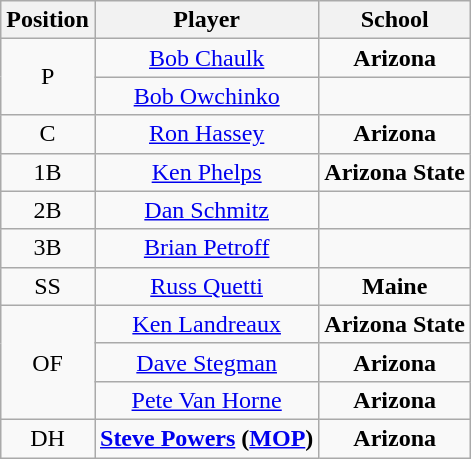<table class="wikitable" style=text-align:center>
<tr>
<th>Position</th>
<th>Player</th>
<th>School</th>
</tr>
<tr>
<td rowspan=2>P</td>
<td><a href='#'>Bob Chaulk</a></td>
<td style=><strong>Arizona</strong></td>
</tr>
<tr>
<td><a href='#'>Bob Owchinko</a></td>
<td style=></td>
</tr>
<tr>
<td>C</td>
<td><a href='#'>Ron Hassey</a></td>
<td style=><strong>Arizona</strong></td>
</tr>
<tr>
<td>1B</td>
<td><a href='#'>Ken Phelps</a></td>
<td style=><strong>Arizona State</strong></td>
</tr>
<tr>
<td>2B</td>
<td><a href='#'>Dan Schmitz</a></td>
<td style=></td>
</tr>
<tr>
<td>3B</td>
<td><a href='#'>Brian Petroff</a></td>
<td style=></td>
</tr>
<tr>
<td>SS</td>
<td><a href='#'>Russ Quetti</a></td>
<td style=><strong>Maine</strong></td>
</tr>
<tr>
<td rowspan=3>OF</td>
<td><a href='#'>Ken Landreaux</a></td>
<td style=><strong>Arizona State</strong></td>
</tr>
<tr>
<td><a href='#'>Dave Stegman</a></td>
<td style=><strong>Arizona</strong></td>
</tr>
<tr>
<td><a href='#'>Pete Van Horne</a></td>
<td style=><strong>Arizona</strong></td>
</tr>
<tr>
<td>DH</td>
<td><strong><a href='#'>Steve Powers</a> (<a href='#'>MOP</a>)</strong></td>
<td style=><strong>Arizona</strong></td>
</tr>
</table>
